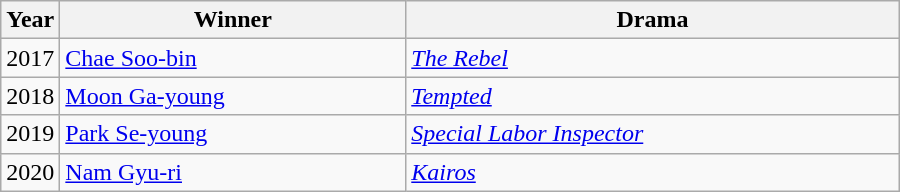<table class="wikitable" style="width:600px">
<tr>
<th width=10>Year</th>
<th>Winner</th>
<th>Drama</th>
</tr>
<tr>
<td>2017</td>
<td><a href='#'>Chae Soo-bin</a></td>
<td><em><a href='#'>The Rebel</a></em></td>
</tr>
<tr>
<td>2018</td>
<td><a href='#'>Moon Ga-young</a></td>
<td><em><a href='#'>Tempted</a></em></td>
</tr>
<tr>
<td>2019</td>
<td><a href='#'>Park Se-young</a></td>
<td><em><a href='#'>Special Labor Inspector</a></em></td>
</tr>
<tr>
<td>2020</td>
<td><a href='#'>Nam Gyu-ri</a></td>
<td><em><a href='#'>Kairos</a></em></td>
</tr>
</table>
